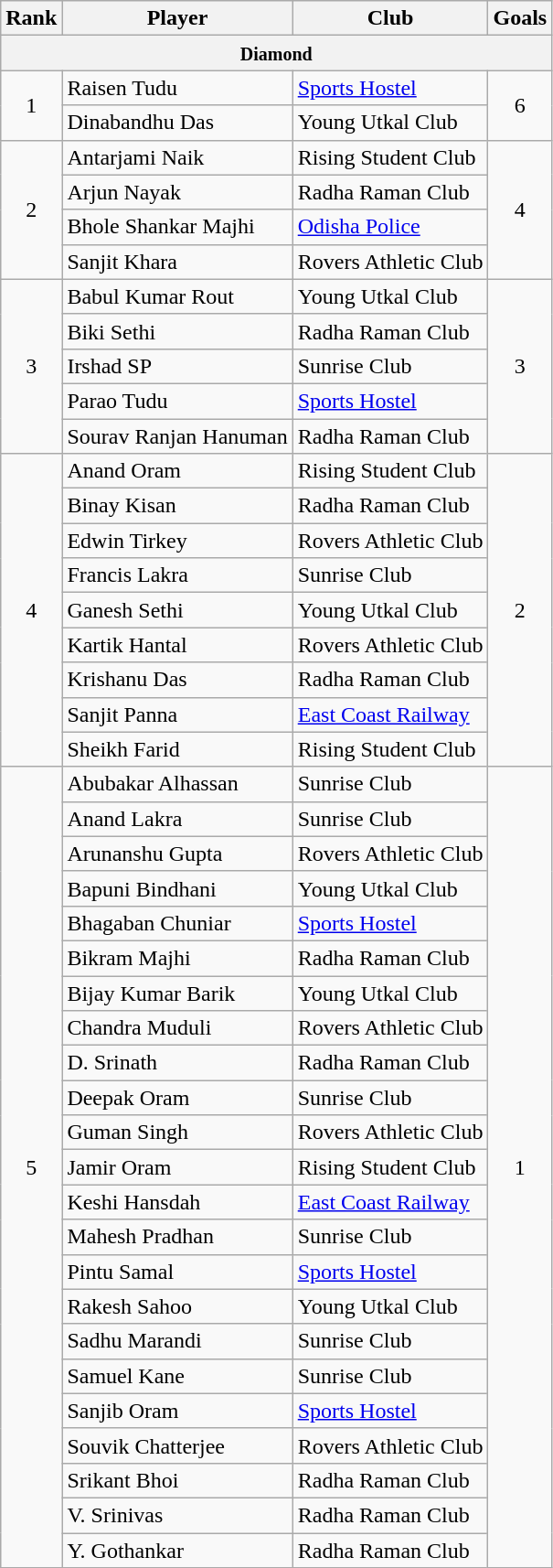<table class="wikitable sortable" style="text-align:center">
<tr>
<th>Rank</th>
<th>Player</th>
<th>Club</th>
<th>Goals</th>
</tr>
<tr>
<th colspan="4"><small>Diamond</small></th>
</tr>
<tr>
<td rowspan="2">1</td>
<td align="left">Raisen Tudu</td>
<td align="left"><a href='#'>Sports Hostel</a></td>
<td rowspan="2">6</td>
</tr>
<tr>
<td align="left">Dinabandhu Das</td>
<td align="left">Young Utkal Club</td>
</tr>
<tr>
<td rowspan="4">2</td>
<td align="left">Antarjami Naik</td>
<td align="left">Rising Student Club</td>
<td rowspan="4">4</td>
</tr>
<tr>
<td align="left">Arjun Nayak</td>
<td align="left">Radha Raman Club</td>
</tr>
<tr>
<td align="left">Bhole Shankar Majhi</td>
<td align="left"><a href='#'>Odisha Police</a></td>
</tr>
<tr>
<td align="left">Sanjit Khara</td>
<td align="left">Rovers Athletic Club</td>
</tr>
<tr>
<td rowspan="5">3</td>
<td align="left">Babul Kumar Rout</td>
<td align="left">Young Utkal Club</td>
<td rowspan="5">3</td>
</tr>
<tr>
<td align="left">Biki Sethi</td>
<td align="left">Radha Raman Club</td>
</tr>
<tr>
<td align="left">Irshad SP</td>
<td align="left">Sunrise Club</td>
</tr>
<tr>
<td align="left">Parao Tudu</td>
<td align="left"><a href='#'>Sports Hostel</a></td>
</tr>
<tr>
<td align="left">Sourav Ranjan Hanuman</td>
<td align="left">Radha Raman Club</td>
</tr>
<tr>
<td rowspan="9">4</td>
<td align="left">Anand Oram</td>
<td align="left">Rising Student Club</td>
<td rowspan="9">2</td>
</tr>
<tr>
<td align="left">Binay Kisan</td>
<td align="left">Radha Raman Club</td>
</tr>
<tr>
<td align="left">Edwin Tirkey</td>
<td align="left">Rovers Athletic Club</td>
</tr>
<tr>
<td align="left">Francis Lakra</td>
<td align="left">Sunrise Club</td>
</tr>
<tr>
<td align="left">Ganesh Sethi</td>
<td align="left">Young Utkal Club</td>
</tr>
<tr>
<td align="left">Kartik Hantal</td>
<td align="left">Rovers Athletic Club</td>
</tr>
<tr>
<td align="left">Krishanu Das</td>
<td align="left">Radha Raman Club</td>
</tr>
<tr>
<td align="left">Sanjit Panna</td>
<td align="left"><a href='#'>East Coast Railway</a></td>
</tr>
<tr>
<td align="left">Sheikh Farid</td>
<td align="left">Rising Student Club</td>
</tr>
<tr>
<td rowspan="24">5</td>
<td align="left">Abubakar Alhassan</td>
<td align="left">Sunrise Club</td>
<td rowspan="24">1</td>
</tr>
<tr>
<td align="left">Anand Lakra</td>
<td align="left">Sunrise Club</td>
</tr>
<tr>
<td align="left">Arunanshu Gupta</td>
<td align="left">Rovers Athletic Club</td>
</tr>
<tr>
<td align="left">Bapuni Bindhani</td>
<td align="left">Young Utkal Club</td>
</tr>
<tr>
<td align="left">Bhagaban Chuniar</td>
<td align="left"><a href='#'>Sports Hostel</a></td>
</tr>
<tr>
<td align="left">Bikram Majhi</td>
<td align="left">Radha Raman Club</td>
</tr>
<tr>
<td align="left">Bijay Kumar Barik</td>
<td align="left">Young Utkal Club</td>
</tr>
<tr>
<td align="left">Chandra Muduli</td>
<td align="left">Rovers Athletic Club</td>
</tr>
<tr>
<td align="left">D. Srinath</td>
<td align="left">Radha Raman Club</td>
</tr>
<tr>
<td align="left">Deepak Oram</td>
<td align="left">Sunrise Club</td>
</tr>
<tr>
<td align="left">Guman Singh</td>
<td align="left">Rovers Athletic Club</td>
</tr>
<tr>
<td align="left">Jamir Oram</td>
<td align="left">Rising Student Club</td>
</tr>
<tr>
<td align="left">Keshi Hansdah</td>
<td align="left"><a href='#'>East Coast Railway</a></td>
</tr>
<tr>
<td align="left">Mahesh Pradhan</td>
<td align="left">Sunrise Club</td>
</tr>
<tr>
<td align="left">Pintu Samal</td>
<td align="left"><a href='#'>Sports Hostel</a></td>
</tr>
<tr>
<td align="left">Rakesh Sahoo</td>
<td align="left">Young Utkal Club</td>
</tr>
<tr>
<td align="left">Sadhu Marandi</td>
<td align="left">Sunrise Club</td>
</tr>
<tr>
<td align="left">Samuel Kane</td>
<td align="left">Sunrise Club</td>
</tr>
<tr>
<td align="left">Sanjib Oram</td>
<td align="left"><a href='#'>Sports Hostel</a></td>
</tr>
<tr>
<td align="left">Souvik Chatterjee</td>
<td align="left">Rovers Athletic Club</td>
</tr>
<tr>
<td align="left">Srikant Bhoi</td>
<td align="left">Radha Raman Club</td>
</tr>
<tr>
<td align="left">V. Srinivas</td>
<td align="left">Radha Raman Club</td>
</tr>
<tr>
<td align="left">Y. Gothankar</td>
<td align="left">Radha Raman Club</td>
</tr>
</table>
